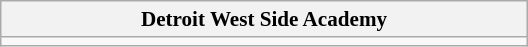<table class="wikitable collapsible collapsed" style="min-width:25em; font-size:88%;">
<tr>
<th colspan="2">Detroit West Side Academy</th>
</tr>
<tr>
<td></td>
</tr>
</table>
